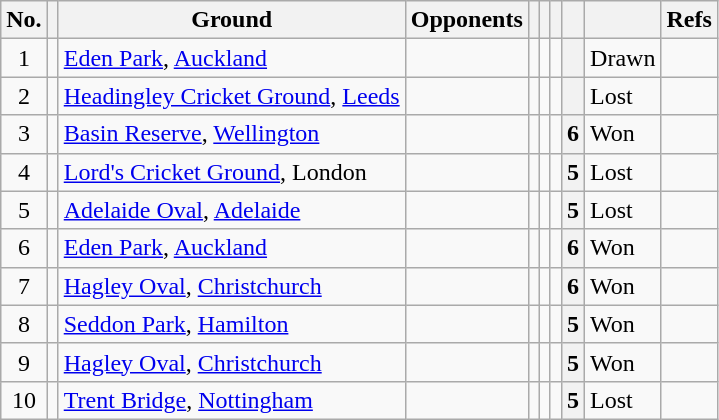<table class="wikitable sortable">
<tr>
<th>No.</th>
<th></th>
<th>Ground</th>
<th>Opponents</th>
<th></th>
<th></th>
<th></th>
<th></th>
<th></th>
<th>Refs</th>
</tr>
<tr style="text-align:center;">
<td>1</td>
<td style="text-align:left;"></td>
<td style="text-align:left;"><a href='#'>Eden Park</a>, <a href='#'>Auckland</a></td>
<td style="text-align:left;"></td>
<td></td>
<td></td>
<td></td>
<th scope="row"></th>
<td style="text-align:left;">Drawn</td>
<td></td>
</tr>
<tr style="text-align:center;">
<td>2</td>
<td style="text-align:left;"></td>
<td style="text-align:left;"><a href='#'>Headingley Cricket Ground</a>, <a href='#'>Leeds</a></td>
<td style="text-align:left;"></td>
<td></td>
<td></td>
<td></td>
<th scope="row"></th>
<td style="text-align:left;">Lost</td>
<td></td>
</tr>
<tr style="text-align:center;">
<td>3</td>
<td style="text-align:left;"></td>
<td style="text-align:left;"><a href='#'>Basin Reserve</a>, <a href='#'>Wellington</a></td>
<td style="text-align:left;"></td>
<td></td>
<td></td>
<td></td>
<th scope="row">6</th>
<td style="text-align:left;">Won</td>
<td></td>
</tr>
<tr style="text-align:center;">
<td>4</td>
<td style="text-align:left;"></td>
<td style="text-align:left;"><a href='#'>Lord's Cricket Ground</a>, London</td>
<td style="text-align:left;"></td>
<td></td>
<td></td>
<td></td>
<th scope="row">5</th>
<td style="text-align:left;">Lost</td>
<td></td>
</tr>
<tr style="text-align:center;">
<td>5</td>
<td style="text-align:left;"></td>
<td style="text-align:left;"><a href='#'>Adelaide Oval</a>, <a href='#'>Adelaide</a></td>
<td style="text-align:left;"></td>
<td></td>
<td></td>
<td></td>
<th scope="row">5</th>
<td style="text-align:left;">Lost</td>
<td></td>
</tr>
<tr style="text-align:center;">
<td>6</td>
<td style="text-align:left;"></td>
<td style="text-align:left;"><a href='#'>Eden Park</a>, <a href='#'>Auckland</a></td>
<td style="text-align:left;"></td>
<td></td>
<td></td>
<td></td>
<th scope="row">6</th>
<td style="text-align:left;">Won</td>
<td></td>
</tr>
<tr style="text-align:center;">
<td>7</td>
<td style="text-align:left;"></td>
<td style="text-align:left;"><a href='#'>Hagley Oval</a>, <a href='#'>Christchurch</a></td>
<td style="text-align:left;"></td>
<td></td>
<td></td>
<td></td>
<th scope="row">6</th>
<td style="text-align:left;">Won</td>
<td></td>
</tr>
<tr style="text-align:center;">
<td>8</td>
<td style="text-align:left;"></td>
<td style="text-align:left;"><a href='#'>Seddon Park</a>, <a href='#'>Hamilton</a></td>
<td style="text-align:left;"></td>
<td></td>
<td></td>
<td></td>
<th scope="row">5</th>
<td style="text-align:left;">Won</td>
<td></td>
</tr>
<tr style="text-align:center;">
<td>9</td>
<td style="text-align:left;"></td>
<td style="text-align:left;"><a href='#'>Hagley Oval</a>, <a href='#'>Christchurch</a></td>
<td style="text-align:left;"></td>
<td></td>
<td></td>
<td></td>
<th scope="row">5</th>
<td style="text-align:left;">Won</td>
<td></td>
</tr>
<tr style="text-align:center;">
<td>10</td>
<td style="text-align:left;"></td>
<td style="text-align:left;"><a href='#'>Trent Bridge</a>, <a href='#'>Nottingham</a></td>
<td style="text-align:left;"></td>
<td></td>
<td></td>
<td></td>
<th scope="row">5</th>
<td style="text-align:left;">Lost</td>
<td></td>
</tr>
</table>
